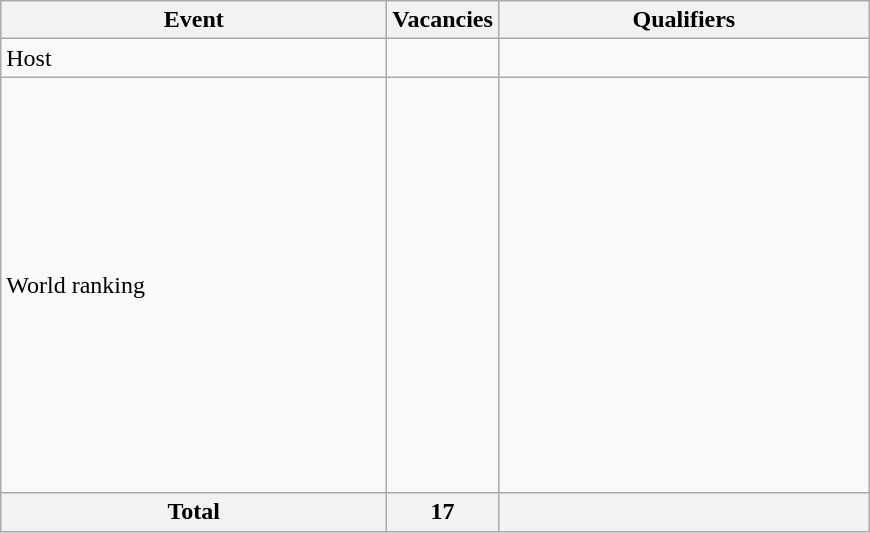<table class="wikitable" style="text-align:left; font-size:100%">
<tr>
<th width=250>Event</th>
<th width=50>Vacancies</th>
<th width=240>Qualifiers</th>
</tr>
<tr>
<td>Host</td>
<td></td>
<td></td>
</tr>
<tr>
<td>World ranking</td>
<td></td>
<td><br><br><br><br><br><br><br><br><br><br><br><br><br><br><br></td>
</tr>
<tr>
<th>Total</th>
<th>17</th>
<th></th>
</tr>
</table>
